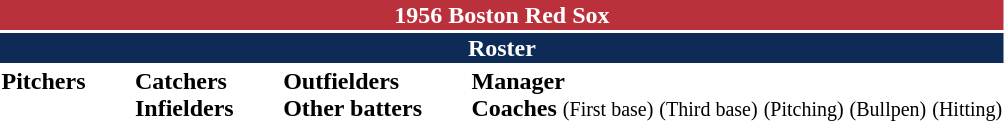<table class="toccolours" style="text-align: left;">
<tr>
<th colspan="10" style="background-color: #ba313c; color: white; text-align: center;">1956 Boston Red Sox</th>
</tr>
<tr>
<td colspan="10" style="background-color: #0d2b56; color: white; text-align: center;"><strong>Roster</strong></td>
</tr>
<tr>
<td valign="top"><strong>Pitchers</strong><br>












</td>
<td width="25px"></td>
<td valign="top"><strong>Catchers</strong><br>

<strong>Infielders</strong>
 
 
 
 
 
 
 
 
 
</td>
<td width="25px"></td>
<td valign="top"><strong>Outfielders</strong><br>





<strong>Other batters</strong>

</td>
<td width="25px"></td>
<td valign="top"><strong>Manager</strong><br>
<strong>Coaches</strong>
 <small>(First base)</small>
 <small>(Third base)</small>
 <small>(Pitching)</small>
 <small>(Bullpen)</small>
 <small>(Hitting)</small></td>
</tr>
<tr>
</tr>
</table>
